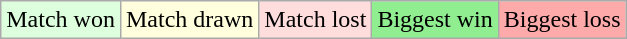<table class="wikitable">
<tr>
<td bgcolor="#ddffdd">Match won</td>
<td bgcolor="#ffffdd">Match drawn</td>
<td bgcolor="#ffdddd">Match lost</td>
<td bgcolor="#90EE90">Biggest win</td>
<td bgcolor="#FFAAAA">Biggest loss</td>
</tr>
</table>
